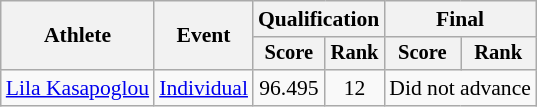<table class="wikitable" style="font-size:90%">
<tr>
<th rowspan="2">Athlete</th>
<th rowspan="2">Event</th>
<th colspan="2">Qualification</th>
<th colspan="2">Final</th>
</tr>
<tr style="font-size:95%">
<th>Score</th>
<th>Rank</th>
<th>Score</th>
<th>Rank</th>
</tr>
<tr align=center>
<td align=left><a href='#'>Lila Kasapoglou</a></td>
<td align=left><a href='#'>Individual</a></td>
<td>96.495</td>
<td>12</td>
<td colspan=2>Did not advance</td>
</tr>
</table>
